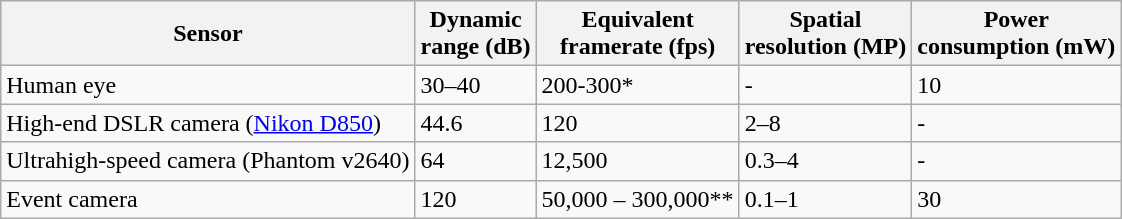<table class="wikitable">
<tr>
<th>Sensor</th>
<th>Dynamic<br>range (dB)</th>
<th>Equivalent<br>framerate (fps)</th>
<th>Spatial<br>resolution (MP)</th>
<th>Power<br>consumption (mW)</th>
</tr>
<tr>
<td>Human eye</td>
<td>30–40</td>
<td>200-300*</td>
<td>-</td>
<td>10</td>
</tr>
<tr>
<td>High-end DSLR camera (<a href='#'>Nikon D850</a>)</td>
<td>44.6</td>
<td>120</td>
<td>2–8</td>
<td>-</td>
</tr>
<tr>
<td>Ultrahigh-speed camera (Phantom v2640)</td>
<td>64</td>
<td>12,500</td>
<td>0.3–4</td>
<td>-</td>
</tr>
<tr>
<td>Event camera</td>
<td>120</td>
<td>50,000 – 300,000**</td>
<td>0.1–1</td>
<td>30</td>
</tr>
</table>
